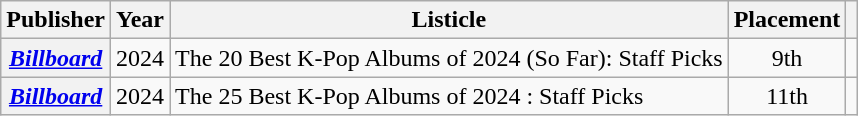<table class="wikitable plainrowheaders sortable" style="text-align:center">
<tr>
<th scope="col">Publisher</th>
<th scope="col">Year</th>
<th scope="col">Listicle</th>
<th scope="col">Placement</th>
<th scope="col" class="unsortable"></th>
</tr>
<tr>
<th scope="row"><em><a href='#'>Billboard</a></em></th>
<td>2024</td>
<td style="text-align:left">The 20 Best K-Pop Albums of 2024 (So Far): Staff Picks</td>
<td>9th</td>
<td></td>
</tr>
<tr>
<th scope="row"><em><a href='#'>Billboard</a></em></th>
<td>2024</td>
<td style="text-align:left">The 25 Best K-Pop Albums of 2024 : Staff Picks</td>
<td>11th</td>
<td></td>
</tr>
</table>
